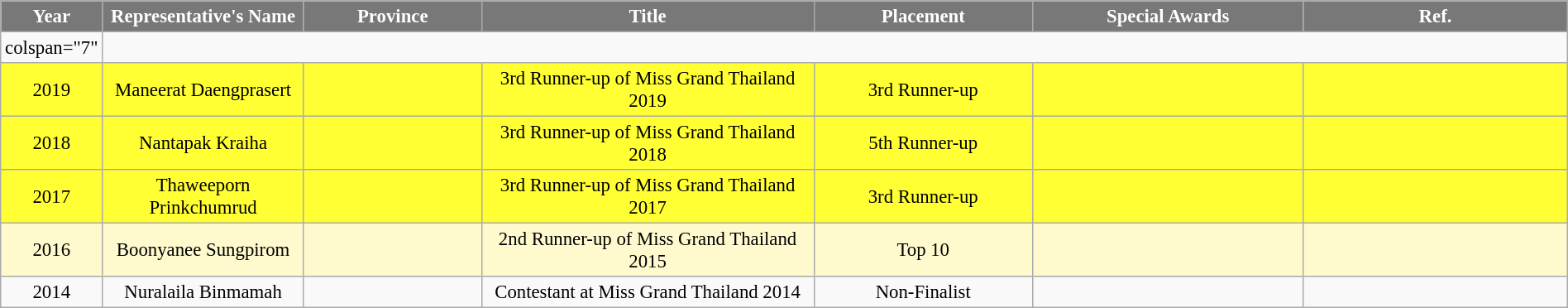<table class="wikitable" style="font-size: 95%; text-align:center; width: 100%">
<tr>
<th width="60" style="background-color:#787878;color:#FFFFFF;">Year</th>
<th width="170" style="background-color:#787878;color:#FFFFFF;">Representative's Name</th>
<th width="160" style="background-color:#787878;color:#FFFFFF;">Province</th>
<th width="320" style="background-color:#787878;color:#FFFFFF;">Title</th>
<th width="200" style="background-color:#787878;color:#FFFFFF;">Placement</th>
<th width="260" style="background-color:#787878;color:#FFFFFF;">Special Awards</th>
<th width="260" style="background-color:#787878;color:#FFFFFF;">Ref.</th>
</tr>
<tr>
<td>colspan="7" </td>
</tr>
<tr style="background-color:#FFFF33; ">
<td>2019</td>
<td>Maneerat Daengprasert</td>
<td></td>
<td>3rd Runner-up of Miss Grand Thailand 2019</td>
<td>3rd Runner-up</td>
<td style="background:;"></td>
<td></td>
</tr>
<tr style="background-color:#FFFF33; ">
<td>2018</td>
<td>Nantapak Kraiha</td>
<td></td>
<td>3rd Runner-up of Miss Grand Thailand 2018</td>
<td>5th Runner-up</td>
<td style="background:;"></td>
<td></td>
</tr>
<tr style="background-color:#FFFF33; ">
<td>2017</td>
<td>Thaweeporn Prinkchumrud</td>
<td></td>
<td>3rd Runner-up of Miss Grand Thailand 2017</td>
<td>3rd Runner-up</td>
<td style="background:;"></td>
<td></td>
</tr>
<tr style="background-color:#FFFACD; ">
<td>2016</td>
<td>Boonyanee Sungpirom</td>
<td></td>
<td>2nd Runner-up of Miss Grand Thailand 2015</td>
<td>Top 10</td>
<td style="background:;"></td>
<td></td>
</tr>
<tr>
<td>2014</td>
<td>Nuralaila Binmamah</td>
<td></td>
<td>Contestant at Miss Grand Thailand 2014</td>
<td>Non-Finalist</td>
<td style="background:;"></td>
<td></td>
</tr>
</table>
